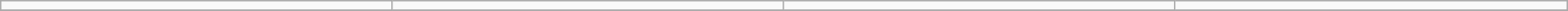<table class="wikitable" style="width: 90%;text-align: center;">
<tr align="center">
<td></td>
<td></td>
<td></td>
<td></td>
</tr>
<tr>
</tr>
</table>
